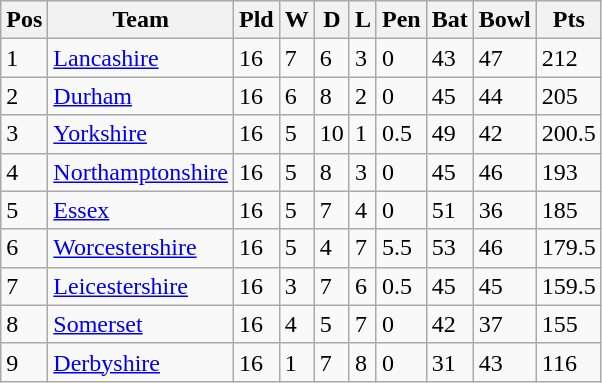<table class="wikitable">
<tr>
<th>Pos</th>
<th>Team</th>
<th>Pld</th>
<th>W</th>
<th>D</th>
<th>L</th>
<th>Pen</th>
<th>Bat</th>
<th>Bowl</th>
<th>Pts</th>
</tr>
<tr>
<td>1</td>
<td><a href='#'>Lancashire</a></td>
<td>16</td>
<td>7</td>
<td>6</td>
<td>3</td>
<td>0</td>
<td>43</td>
<td>47</td>
<td>212</td>
</tr>
<tr>
<td>2</td>
<td><a href='#'>Durham</a></td>
<td>16</td>
<td>6</td>
<td>8</td>
<td>2</td>
<td>0</td>
<td>45</td>
<td>44</td>
<td>205</td>
</tr>
<tr>
<td>3</td>
<td><a href='#'>Yorkshire</a></td>
<td>16</td>
<td>5</td>
<td>10</td>
<td>1</td>
<td>0.5</td>
<td>49</td>
<td>42</td>
<td>200.5</td>
</tr>
<tr>
<td>4</td>
<td><a href='#'>Northamptonshire</a></td>
<td>16</td>
<td>5</td>
<td>8</td>
<td>3</td>
<td>0</td>
<td>45</td>
<td>46</td>
<td>193</td>
</tr>
<tr>
<td>5</td>
<td><a href='#'>Essex</a></td>
<td>16</td>
<td>5</td>
<td>7</td>
<td>4</td>
<td>0</td>
<td>51</td>
<td>36</td>
<td>185</td>
</tr>
<tr>
<td>6</td>
<td><a href='#'>Worcestershire</a></td>
<td>16</td>
<td>5</td>
<td>4</td>
<td>7</td>
<td>5.5</td>
<td>53</td>
<td>46</td>
<td>179.5</td>
</tr>
<tr>
<td>7</td>
<td><a href='#'>Leicestershire</a></td>
<td>16</td>
<td>3</td>
<td>7</td>
<td>6</td>
<td>0.5</td>
<td>45</td>
<td>45</td>
<td>159.5</td>
</tr>
<tr>
<td>8</td>
<td><a href='#'>Somerset</a></td>
<td>16</td>
<td>4</td>
<td>5</td>
<td>7</td>
<td>0</td>
<td>42</td>
<td>37</td>
<td>155</td>
</tr>
<tr>
<td>9</td>
<td><a href='#'>Derbyshire</a></td>
<td>16</td>
<td>1</td>
<td>7</td>
<td>8</td>
<td>0</td>
<td>31</td>
<td>43</td>
<td>116</td>
</tr>
</table>
